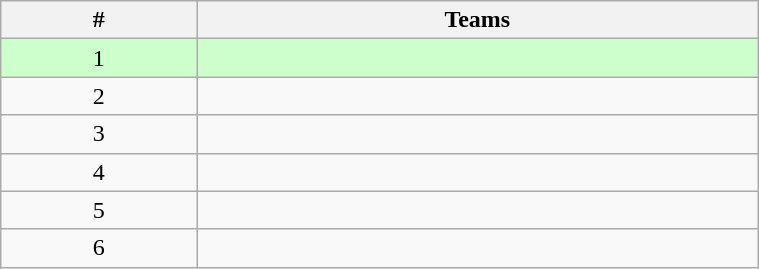<table class="wikitable" width="40%" style="text-align:center;">
<tr>
<th width="7%">#</th>
<th width="20%">Teams</th>
</tr>
<tr bgcolor="#cfc">
<td>1</td>
<td align="left"></td>
</tr>
<tr>
<td>2</td>
<td align="left"></td>
</tr>
<tr>
<td>3</td>
<td align="left"></td>
</tr>
<tr>
<td>4</td>
<td align="left"></td>
</tr>
<tr>
<td>5</td>
<td align="left"></td>
</tr>
<tr>
<td>6</td>
<td align="left"></td>
</tr>
</table>
